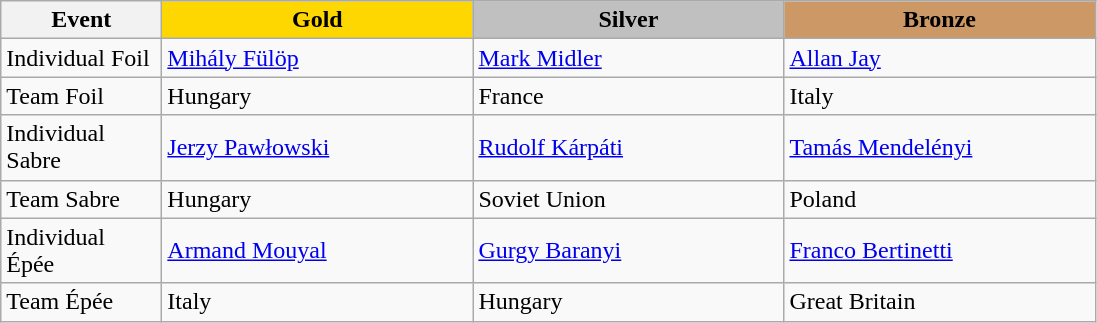<table class="wikitable">
<tr>
<th width="100">Event</th>
<th style="background-color:gold;" width="200"> Gold</th>
<th style="background-color:silver;" width="200"> Silver</th>
<th style="background-color:#CC9966;" width="200"> Bronze</th>
</tr>
<tr>
<td>Individual Foil</td>
<td> <a href='#'>Mihály Fülöp</a></td>
<td> <a href='#'>Mark Midler</a></td>
<td> <a href='#'>Allan Jay</a></td>
</tr>
<tr>
<td>Team Foil</td>
<td> Hungary</td>
<td> France</td>
<td> Italy</td>
</tr>
<tr>
<td>Individual Sabre</td>
<td> <a href='#'>Jerzy Pawłowski</a></td>
<td> <a href='#'>Rudolf Kárpáti</a></td>
<td> <a href='#'>Tamás Mendelényi</a></td>
</tr>
<tr>
<td>Team Sabre</td>
<td> Hungary</td>
<td> Soviet Union</td>
<td> Poland</td>
</tr>
<tr>
<td>Individual Épée</td>
<td> <a href='#'>Armand Mouyal</a></td>
<td> <a href='#'>Gurgy Baranyi</a></td>
<td> <a href='#'>Franco Bertinetti</a></td>
</tr>
<tr>
<td>Team Épée</td>
<td> Italy</td>
<td> Hungary</td>
<td> Great Britain</td>
</tr>
</table>
